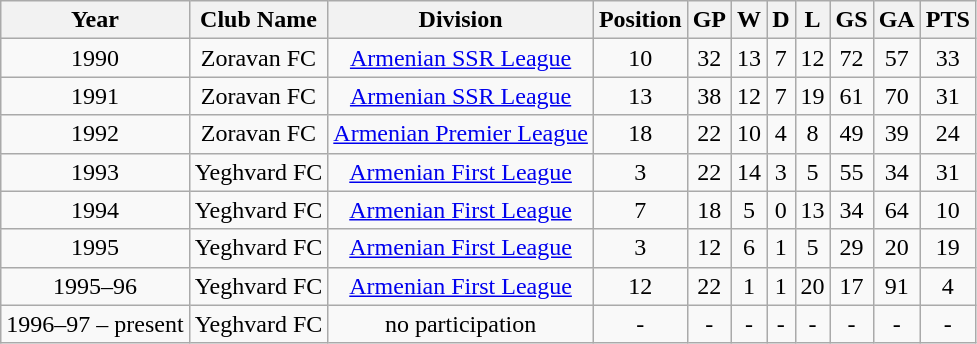<table class="wikitable" style="text-align: center;">
<tr>
<th>Year</th>
<th>Club Name</th>
<th>Division</th>
<th>Position</th>
<th>GP</th>
<th>W</th>
<th>D</th>
<th>L</th>
<th>GS</th>
<th>GA</th>
<th>PTS</th>
</tr>
<tr>
<td>1990</td>
<td>Zoravan FC</td>
<td><a href='#'>Armenian SSR League</a></td>
<td>10</td>
<td>32</td>
<td>13</td>
<td>7</td>
<td>12</td>
<td>72</td>
<td>57</td>
<td>33</td>
</tr>
<tr>
<td>1991</td>
<td>Zoravan FC</td>
<td><a href='#'>Armenian SSR League</a></td>
<td>13</td>
<td>38</td>
<td>12</td>
<td>7</td>
<td>19</td>
<td>61</td>
<td>70</td>
<td>31</td>
</tr>
<tr>
<td>1992</td>
<td>Zoravan FC</td>
<td><a href='#'>Armenian Premier League</a></td>
<td>18</td>
<td>22</td>
<td>10</td>
<td>4</td>
<td>8</td>
<td>49</td>
<td>39</td>
<td>24</td>
</tr>
<tr>
<td>1993</td>
<td>Yeghvard FC</td>
<td><a href='#'>Armenian First League</a></td>
<td>3</td>
<td>22</td>
<td>14</td>
<td>3</td>
<td>5</td>
<td>55</td>
<td>34</td>
<td>31</td>
</tr>
<tr>
<td>1994</td>
<td>Yeghvard FC</td>
<td><a href='#'>Armenian First League</a></td>
<td>7</td>
<td>18</td>
<td>5</td>
<td>0</td>
<td>13</td>
<td>34</td>
<td>64</td>
<td>10</td>
</tr>
<tr>
<td>1995</td>
<td>Yeghvard FC</td>
<td><a href='#'>Armenian First League</a></td>
<td>3</td>
<td>12</td>
<td>6</td>
<td>1</td>
<td>5</td>
<td>29</td>
<td>20</td>
<td>19</td>
</tr>
<tr>
<td>1995–96</td>
<td>Yeghvard FC</td>
<td><a href='#'>Armenian First League</a></td>
<td>12</td>
<td>22</td>
<td>1</td>
<td>1</td>
<td>20</td>
<td>17</td>
<td>91</td>
<td>4</td>
</tr>
<tr>
<td>1996–97 – present</td>
<td>Yeghvard FC</td>
<td>no participation</td>
<td>-</td>
<td>-</td>
<td>-</td>
<td>-</td>
<td>-</td>
<td>-</td>
<td>-</td>
<td>-</td>
</tr>
</table>
